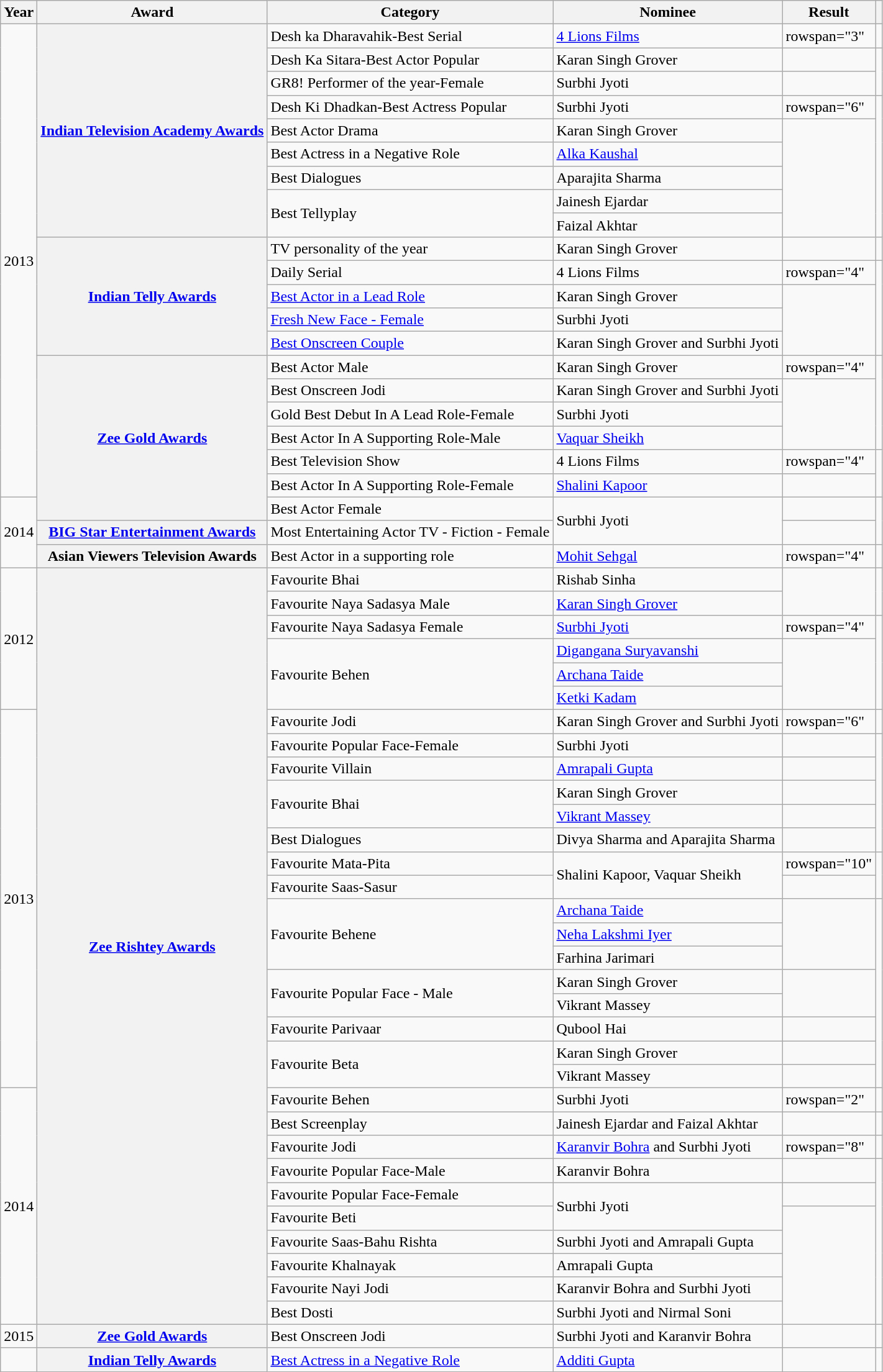<table class="wikitable plainrowheaders sortable">
<tr>
<th scope="col">Year</th>
<th scope="col">Award</th>
<th scope="col">Category</th>
<th scope="col">Nominee</th>
<th scope="col">Result</th>
<th scope="col" class="unsortable"></th>
</tr>
<tr>
<td rowspan="20">2013</td>
<th scope="row" rowspan="9"><a href='#'>Indian Television Academy Awards</a></th>
<td>Desh ka Dharavahik-Best Serial</td>
<td><a href='#'>4 Lions Films</a></td>
<td>rowspan="3" </td>
<td style="text-align:center;"></td>
</tr>
<tr>
<td>Desh Ka Sitara-Best Actor Popular</td>
<td>Karan Singh Grover</td>
<td style="text-align:center;"></td>
</tr>
<tr>
<td>GR8! Performer of the year-Female</td>
<td>Surbhi Jyoti</td>
<td style="text-align:center;"></td>
</tr>
<tr>
<td>Desh Ki Dhadkan-Best Actress Popular</td>
<td>Surbhi Jyoti</td>
<td>rowspan="6" </td>
<td style="text-align:center;" rowspan="6"></td>
</tr>
<tr>
<td>Best Actor Drama</td>
<td>Karan Singh Grover</td>
</tr>
<tr>
<td>Best Actress in a Negative Role</td>
<td><a href='#'>Alka Kaushal</a></td>
</tr>
<tr>
<td>Best Dialogues</td>
<td>Aparajita Sharma</td>
</tr>
<tr>
<td rowspan="2">Best Tellyplay</td>
<td>Jainesh Ejardar</td>
</tr>
<tr>
<td>Faizal Akhtar</td>
</tr>
<tr>
<th scope="row" rowspan="5"><a href='#'>Indian Telly Awards</a></th>
<td>TV personality of the year</td>
<td>Karan Singh Grover</td>
<td></td>
<td style="text-align:center;"></td>
</tr>
<tr>
<td>Daily Serial</td>
<td>4 Lions Films</td>
<td>rowspan="4" </td>
<td style="text-align:center;" rowspan="4"></td>
</tr>
<tr>
<td><a href='#'>Best Actor in a Lead Role</a></td>
<td>Karan Singh Grover</td>
</tr>
<tr>
<td><a href='#'>Fresh New Face - Female</a></td>
<td>Surbhi Jyoti</td>
</tr>
<tr>
<td><a href='#'>Best Onscreen Couple</a></td>
<td>Karan Singh Grover and Surbhi Jyoti</td>
</tr>
<tr>
<th scope="row" rowspan="7"><a href='#'>Zee Gold Awards</a></th>
<td>Best Actor Male</td>
<td>Karan Singh Grover</td>
<td>rowspan="4" </td>
<td style="text-align:center;" rowspan="4"></td>
</tr>
<tr>
<td>Best Onscreen Jodi</td>
<td>Karan Singh Grover and Surbhi Jyoti</td>
</tr>
<tr>
<td>Gold Best Debut In A Lead Role-Female</td>
<td>Surbhi Jyoti</td>
</tr>
<tr>
<td>Best Actor In A Supporting Role-Male</td>
<td><a href='#'>Vaquar Sheikh</a></td>
</tr>
<tr>
<td>Best Television Show</td>
<td>4 Lions Films</td>
<td>rowspan="4" </td>
<td style="text-align:center;" rowspan="2"></td>
</tr>
<tr>
<td>Best Actor In A Supporting Role-Female</td>
<td><a href='#'>Shalini Kapoor</a></td>
</tr>
<tr>
<td rowspan="3">2014</td>
<td>Best Actor Female</td>
<td rowspan="2">Surbhi Jyoti</td>
<td style="text-align:center;"></td>
</tr>
<tr>
<th scope="row"><a href='#'>BIG Star Entertainment Awards</a></th>
<td>Most Entertaining Actor TV - Fiction - Female</td>
<td style="text-align:center;"></td>
</tr>
<tr>
<th scope="row">Asian Viewers Television Awards</th>
<td>Best Actor in a supporting role</td>
<td><a href='#'>Mohit Sehgal</a></td>
<td>rowspan="4" </td>
<td style="text-align:center;"></td>
</tr>
<tr>
<td rowspan="7">2012</td>
<th scope="row" rowspan="33"><a href='#'>Zee Rishtey Awards</a></th>
<td rowspan="2">Favourite Bhai</td>
<td>Rishab Sinha</td>
<td style="text-align:center;" rowspan="3"></td>
</tr>
<tr>
<td rowspan="2"><a href='#'>Karan Singh Grover</a></td>
</tr>
<tr>
<td>Favourite Naya Sadasya Male</td>
</tr>
<tr>
<td>Favourite Naya Sadasya Female</td>
<td><a href='#'>Surbhi Jyoti</a></td>
<td>rowspan="4" </td>
<td style="text-align:center;" rowspan="4"></td>
</tr>
<tr>
<td rowspan="3">Favourite Behen</td>
<td><a href='#'>Digangana Suryavanshi</a></td>
</tr>
<tr>
<td><a href='#'>Archana Taide</a></td>
</tr>
<tr>
<td><a href='#'>Ketki Kadam</a></td>
</tr>
<tr>
<td rowspan="16">2013</td>
<td>Favourite Jodi</td>
<td>Karan Singh Grover and Surbhi Jyoti</td>
<td>rowspan="6" </td>
<td style="text-align:center;"></td>
</tr>
<tr>
<td>Favourite Popular Face-Female</td>
<td>Surbhi Jyoti</td>
<td style="text-align:center;"></td>
</tr>
<tr>
<td>Favourite Villain</td>
<td><a href='#'>Amrapali Gupta</a></td>
<td style="text-align:center;"></td>
</tr>
<tr>
<td rowspan="2">Favourite Bhai</td>
<td>Karan Singh Grover</td>
<td style="text-align:center;"></td>
</tr>
<tr>
<td><a href='#'>Vikrant Massey</a></td>
<td style="text-align:center;"></td>
</tr>
<tr>
<td>Best Dialogues</td>
<td>Divya Sharma and Aparajita Sharma</td>
<td style="text-align:center;"></td>
</tr>
<tr>
<td>Favourite Mata-Pita</td>
<td rowspan="2">Shalini Kapoor, Vaquar Sheikh</td>
<td>rowspan="10" </td>
<td style="text-align:center;" rowspan="2"></td>
</tr>
<tr>
<td>Favourite Saas-Sasur</td>
</tr>
<tr>
<td rowspan="3">Favourite Behene</td>
<td><a href='#'>Archana Taide</a></td>
<td style="text-align:center;" rowspan="3"></td>
</tr>
<tr>
<td><a href='#'>Neha Lakshmi Iyer</a></td>
</tr>
<tr>
<td>Farhina Jarimari</td>
</tr>
<tr>
<td rowspan="2">Favourite Popular Face - Male</td>
<td>Karan Singh Grover</td>
<td style="text-align:center;" rowspan="2"></td>
</tr>
<tr>
<td>Vikrant Massey</td>
</tr>
<tr>
<td>Favourite Parivaar</td>
<td>Qubool Hai</td>
<td style="text-align:center;"></td>
</tr>
<tr>
<td rowspan="2">Favourite Beta</td>
<td>Karan Singh Grover</td>
<td style="text-align:center;"></td>
</tr>
<tr>
<td>Vikrant Massey</td>
<td style="text-align:center;"></td>
</tr>
<tr>
<td rowspan="10">2014</td>
<td>Favourite Behen</td>
<td>Surbhi Jyoti</td>
<td>rowspan="2" </td>
<td style="text-align:center;"></td>
</tr>
<tr>
<td>Best Screenplay</td>
<td>Jainesh Ejardar and Faizal Akhtar</td>
<td style="text-align:center;"></td>
</tr>
<tr>
<td>Favourite Jodi</td>
<td><a href='#'>Karanvir Bohra</a> and Surbhi Jyoti</td>
<td>rowspan="8" </td>
<td style="text-align:center;"></td>
</tr>
<tr>
<td>Favourite Popular Face-Male</td>
<td>Karanvir Bohra</td>
<td style="text-align:center;"></td>
</tr>
<tr>
<td>Favourite Popular Face-Female</td>
<td rowspan="2">Surbhi Jyoti</td>
<td style="text-align:center;"></td>
</tr>
<tr>
<td>Favourite Beti</td>
<td style="text-align:center;" rowspan="5"></td>
</tr>
<tr>
<td>Favourite Saas-Bahu Rishta</td>
<td>Surbhi Jyoti and Amrapali Gupta</td>
</tr>
<tr>
<td>Favourite Khalnayak</td>
<td>Amrapali Gupta</td>
</tr>
<tr>
<td>Favourite Nayi Jodi</td>
<td>Karanvir Bohra and Surbhi Jyoti</td>
</tr>
<tr>
<td>Best Dosti</td>
<td>Surbhi Jyoti and Nirmal Soni</td>
</tr>
<tr>
<td>2015</td>
<th scope="row"><a href='#'>Zee Gold Awards</a></th>
<td>Best Onscreen Jodi</td>
<td>Surbhi Jyoti and Karanvir Bohra</td>
<td></td>
<td style="text-align:center;"></td>
</tr>
<tr>
<td></td>
<th scope="row"><a href='#'>Indian Telly Awards</a></th>
<td><a href='#'>Best Actress in a Negative Role</a></td>
<td><a href='#'>Additi Gupta</a></td>
<td></td>
<td style="text-align:center;"></td>
</tr>
</table>
